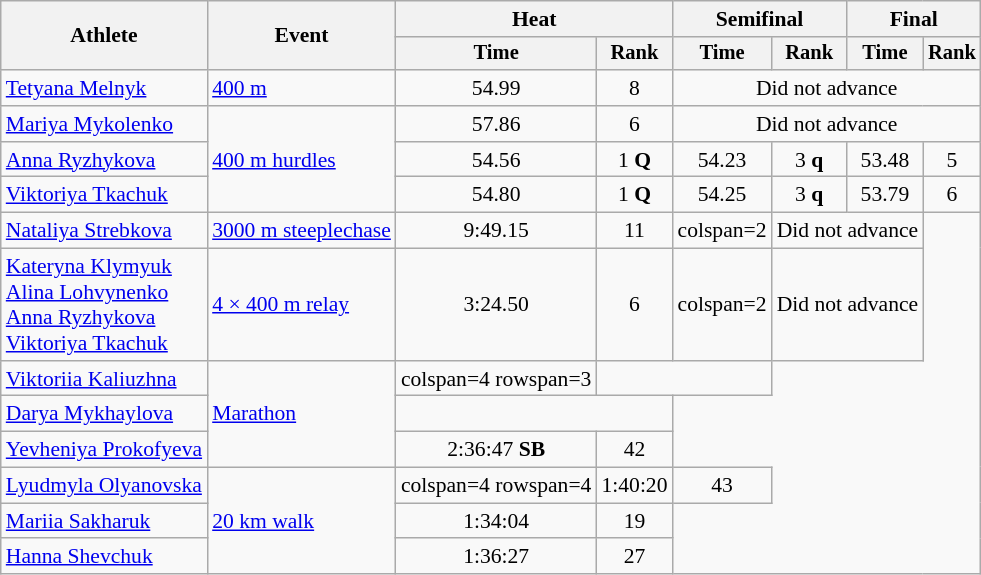<table class=wikitable style=font-size:90%;text-align:center>
<tr>
<th rowspan=2>Athlete</th>
<th rowspan=2>Event</th>
<th colspan=2>Heat</th>
<th colspan=2>Semifinal</th>
<th colspan=2>Final</th>
</tr>
<tr style=font-size:95%>
<th>Time</th>
<th>Rank</th>
<th>Time</th>
<th>Rank</th>
<th>Time</th>
<th>Rank</th>
</tr>
<tr>
<td align=left><a href='#'>Tetyana Melnyk</a></td>
<td align=left><a href='#'>400 m</a></td>
<td>54.99</td>
<td>8</td>
<td colspan=4>Did not advance</td>
</tr>
<tr>
<td align=left><a href='#'>Mariya Mykolenko</a></td>
<td align=left rowspan=3><a href='#'>400 m hurdles</a></td>
<td>57.86</td>
<td>6</td>
<td colspan="4">Did not advance</td>
</tr>
<tr>
<td align=left><a href='#'>Anna Ryzhykova</a></td>
<td>54.56</td>
<td>1 <strong>Q</strong></td>
<td>54.23</td>
<td>3 <strong>q</strong></td>
<td>53.48</td>
<td>5</td>
</tr>
<tr>
<td align=left><a href='#'>Viktoriya Tkachuk</a></td>
<td>54.80</td>
<td>1 <strong>Q</strong></td>
<td>54.25</td>
<td>3 <strong>q</strong></td>
<td>53.79</td>
<td>6</td>
</tr>
<tr>
<td align=left><a href='#'>Nataliya Strebkova</a></td>
<td align=left><a href='#'>3000 m steeplechase</a></td>
<td>9:49.15</td>
<td>11</td>
<td>colspan=2 </td>
<td colspan="2">Did not advance</td>
</tr>
<tr>
<td align=left><a href='#'>Kateryna Klymyuk</a><br><a href='#'>Alina Lohvynenko</a><br><a href='#'>Anna Ryzhykova</a><br><a href='#'>Viktoriya Tkachuk</a></td>
<td align=left><a href='#'>4 × 400 m relay</a></td>
<td>3:24.50</td>
<td>6</td>
<td>colspan=2 </td>
<td colspan="2">Did not advance</td>
</tr>
<tr>
<td align=left><a href='#'>Viktoriia Kaliuzhna</a></td>
<td align=left rowspan=3><a href='#'>Marathon</a></td>
<td>colspan=4 rowspan=3 </td>
<td colspan=2></td>
</tr>
<tr>
<td align="left"><a href='#'>Darya Mykhaylova</a></td>
<td colspan=2></td>
</tr>
<tr>
<td align="left"><a href='#'>Yevheniya Prokofyeva</a></td>
<td>2:36:47 <strong>SB</strong></td>
<td>42</td>
</tr>
<tr align=center>
<td align=left><a href='#'>Lyudmyla Olyanovska</a></td>
<td align=left rowspan=3><a href='#'>20 km walk</a></td>
<td>colspan=4 rowspan=4 </td>
<td>1:40:20</td>
<td>43</td>
</tr>
<tr>
<td align="left"><a href='#'>Mariia Sakharuk</a></td>
<td>1:34:04</td>
<td>19</td>
</tr>
<tr>
<td align="left"><a href='#'>Hanna Shevchuk</a></td>
<td>1:36:27</td>
<td>27</td>
</tr>
</table>
